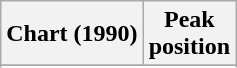<table class="wikitable plainrowheaders">
<tr>
<th>Chart (1990)</th>
<th>Peak<br>position</th>
</tr>
<tr>
</tr>
<tr>
</tr>
<tr>
</tr>
<tr>
</tr>
</table>
